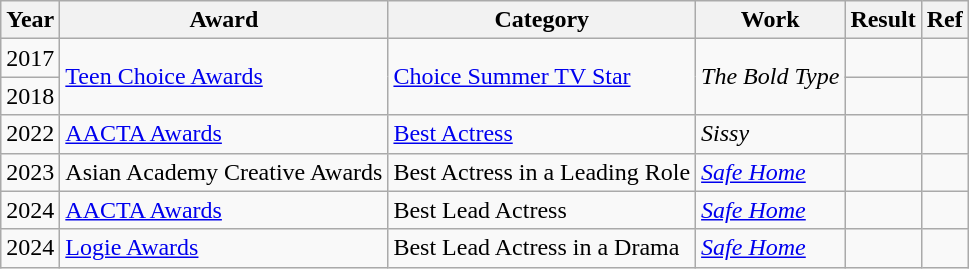<table class="wikitable sortable">
<tr>
<th>Year</th>
<th>Award</th>
<th>Category</th>
<th>Work</th>
<th>Result</th>
<th>Ref</th>
</tr>
<tr>
<td>2017</td>
<td rowspan="2"><a href='#'>Teen Choice Awards</a></td>
<td rowspan="2"><a href='#'>Choice Summer TV Star</a></td>
<td rowspan="2"><em>The Bold Type</em></td>
<td></td>
<td></td>
</tr>
<tr>
<td>2018</td>
<td></td>
<td></td>
</tr>
<tr>
<td>2022</td>
<td><a href='#'>AACTA Awards</a></td>
<td><a href='#'>Best Actress</a></td>
<td><em>Sissy</em></td>
<td></td>
<td></td>
</tr>
<tr>
<td>2023</td>
<td>Asian Academy Creative Awards</td>
<td>Best Actress in a Leading Role</td>
<td><em><a href='#'>Safe Home</a></em></td>
<td></td>
<td></td>
</tr>
<tr>
<td>2024</td>
<td><a href='#'>AACTA Awards</a></td>
<td>Best Lead Actress</td>
<td><em><a href='#'>Safe Home</a></em></td>
<td></td>
<td></td>
</tr>
<tr>
<td>2024</td>
<td><a href='#'>Logie Awards</a></td>
<td>Best Lead Actress in a Drama</td>
<td><em><a href='#'>Safe Home</a></em></td>
<td></td>
<td></td>
</tr>
</table>
